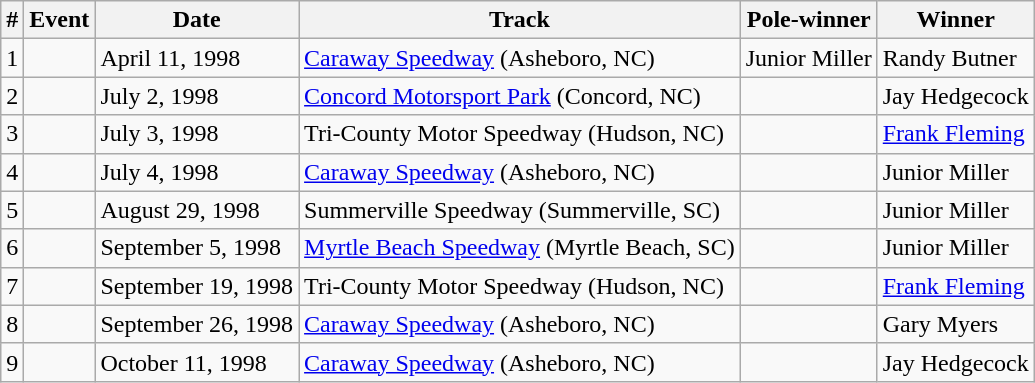<table class="wikitable">
<tr>
<th>#</th>
<th>Event</th>
<th>Date</th>
<th>Track</th>
<th>Pole-winner</th>
<th>Winner</th>
</tr>
<tr>
<td>1</td>
<td></td>
<td>April 11, 1998</td>
<td><a href='#'>Caraway Speedway</a> (Asheboro, NC)</td>
<td>Junior Miller</td>
<td>Randy Butner</td>
</tr>
<tr>
<td>2</td>
<td></td>
<td>July 2, 1998</td>
<td><a href='#'>Concord Motorsport Park</a> (Concord, NC)</td>
<td></td>
<td>Jay Hedgecock</td>
</tr>
<tr>
<td>3</td>
<td></td>
<td>July 3, 1998</td>
<td>Tri-County Motor Speedway (Hudson, NC)</td>
<td></td>
<td><a href='#'>Frank Fleming</a></td>
</tr>
<tr>
<td>4</td>
<td></td>
<td>July 4, 1998</td>
<td><a href='#'>Caraway Speedway</a> (Asheboro, NC)</td>
<td></td>
<td>Junior Miller</td>
</tr>
<tr>
<td>5</td>
<td></td>
<td>August 29, 1998</td>
<td>Summerville Speedway (Summerville, SC)</td>
<td></td>
<td>Junior Miller</td>
</tr>
<tr>
<td>6</td>
<td></td>
<td>September 5, 1998</td>
<td><a href='#'>Myrtle Beach Speedway</a> (Myrtle Beach, SC)</td>
<td></td>
<td>Junior Miller</td>
</tr>
<tr>
<td>7</td>
<td></td>
<td>September 19, 1998</td>
<td>Tri-County Motor Speedway (Hudson, NC)</td>
<td></td>
<td><a href='#'>Frank Fleming</a></td>
</tr>
<tr>
<td>8</td>
<td></td>
<td>September 26, 1998</td>
<td><a href='#'>Caraway Speedway</a> (Asheboro, NC)</td>
<td></td>
<td>Gary Myers</td>
</tr>
<tr>
<td>9</td>
<td></td>
<td>October 11, 1998</td>
<td><a href='#'>Caraway Speedway</a> (Asheboro, NC)</td>
<td></td>
<td>Jay Hedgecock</td>
</tr>
</table>
